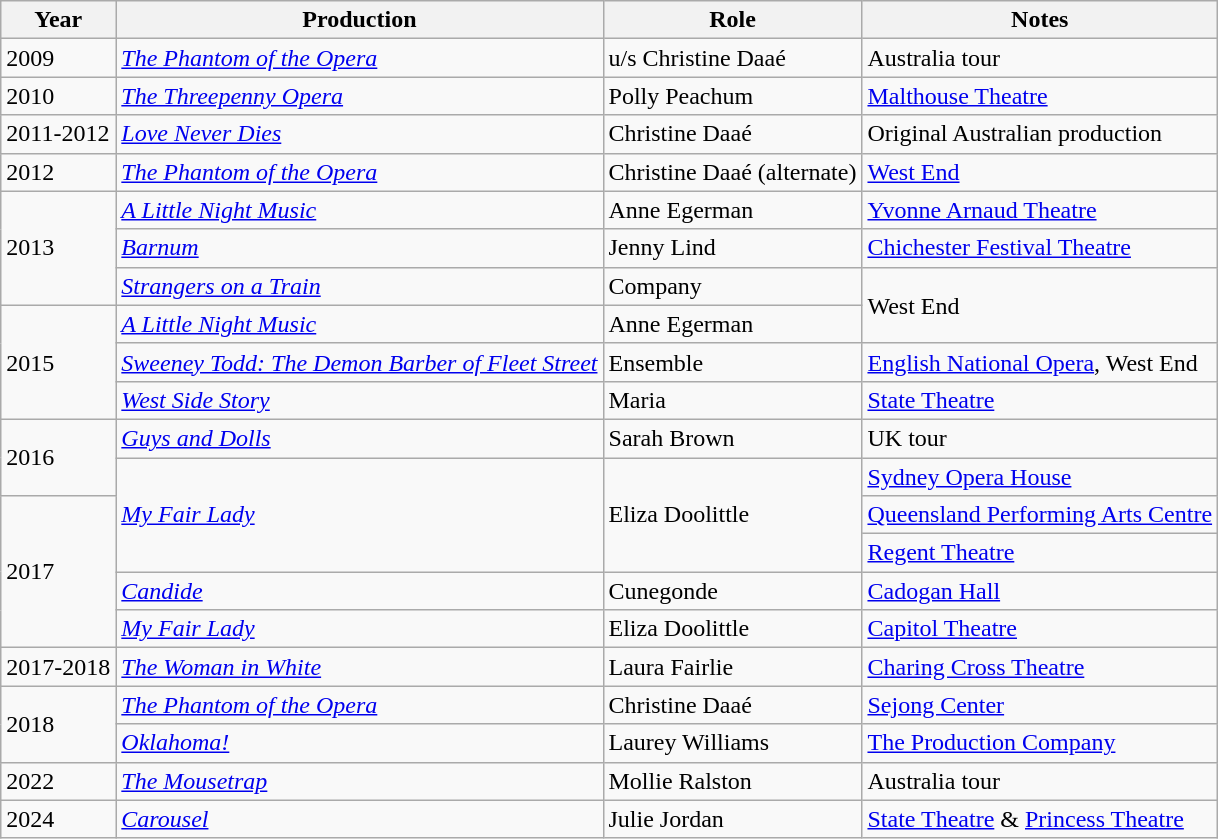<table class="wikitable">
<tr>
<th>Year</th>
<th>Production</th>
<th>Role</th>
<th>Notes</th>
</tr>
<tr>
<td>2009</td>
<td><em><a href='#'>The Phantom of the Opera</a></em></td>
<td>u/s Christine Daaé</td>
<td>Australia tour</td>
</tr>
<tr>
<td>2010</td>
<td><em><a href='#'>The Threepenny Opera</a></em></td>
<td>Polly Peachum</td>
<td><a href='#'>Malthouse Theatre</a></td>
</tr>
<tr>
<td>2011-2012</td>
<td><em><a href='#'>Love Never Dies</a></em></td>
<td>Christine Daaé</td>
<td>Original Australian production</td>
</tr>
<tr>
<td>2012</td>
<td><em><a href='#'>The Phantom of the Opera</a></em></td>
<td>Christine Daaé (alternate)</td>
<td><a href='#'>West End</a></td>
</tr>
<tr>
<td rowspan=3>2013</td>
<td><em><a href='#'>A Little Night Music</a></em></td>
<td>Anne Egerman</td>
<td><a href='#'>Yvonne Arnaud Theatre</a></td>
</tr>
<tr>
<td><em><a href='#'>Barnum</a></em></td>
<td>Jenny Lind</td>
<td><a href='#'>Chichester Festival Theatre</a></td>
</tr>
<tr>
<td><em><a href='#'>Strangers on a Train</a></em></td>
<td>Company</td>
<td rowspan=2>West End</td>
</tr>
<tr>
<td rowspan=3>2015</td>
<td><em><a href='#'>A Little Night Music</a></em></td>
<td>Anne Egerman</td>
</tr>
<tr>
<td><em><a href='#'>Sweeney Todd: The Demon Barber of Fleet Street</a></em></td>
<td>Ensemble</td>
<td><a href='#'>English National Opera</a>, West End</td>
</tr>
<tr>
<td><em><a href='#'>West Side Story</a></em></td>
<td>Maria</td>
<td><a href='#'>State Theatre</a></td>
</tr>
<tr>
<td rowspan=2>2016</td>
<td><em><a href='#'>Guys and Dolls</a></em></td>
<td>Sarah Brown</td>
<td>UK tour</td>
</tr>
<tr>
<td rowspan=3><em><a href='#'>My Fair Lady</a></em></td>
<td rowspan=3>Eliza Doolittle</td>
<td><a href='#'>Sydney Opera House</a></td>
</tr>
<tr>
<td rowspan=4>2017</td>
<td><a href='#'>Queensland Performing Arts Centre</a></td>
</tr>
<tr>
<td><a href='#'>Regent Theatre</a></td>
</tr>
<tr>
<td><em><a href='#'>Candide</a></em></td>
<td>Cunegonde</td>
<td><a href='#'>Cadogan Hall</a></td>
</tr>
<tr>
<td><em><a href='#'>My Fair Lady</a></em></td>
<td>Eliza Doolittle</td>
<td><a href='#'>Capitol Theatre</a></td>
</tr>
<tr>
<td>2017-2018</td>
<td><em><a href='#'>The Woman in White</a></em></td>
<td>Laura Fairlie</td>
<td><a href='#'>Charing Cross Theatre</a></td>
</tr>
<tr>
<td rowspan=2>2018</td>
<td><em><a href='#'>The Phantom of the Opera</a></em></td>
<td>Christine Daaé</td>
<td><a href='#'>Sejong Center</a></td>
</tr>
<tr>
<td><em><a href='#'>Oklahoma!</a></em></td>
<td>Laurey Williams</td>
<td><a href='#'>The Production Company</a></td>
</tr>
<tr>
<td>2022</td>
<td><em><a href='#'>The Mousetrap</a></em></td>
<td>Mollie Ralston</td>
<td>Australia tour</td>
</tr>
<tr>
<td>2024</td>
<td><em><a href='#'>Carousel</a></em></td>
<td>Julie Jordan</td>
<td><a href='#'>State Theatre</a> & <a href='#'>Princess Theatre</a></td>
</tr>
</table>
